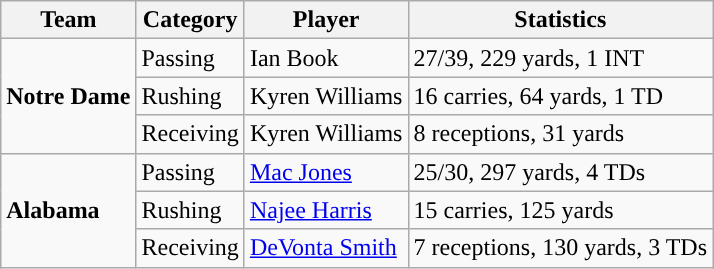<table class="wikitable" style="float: left;">
<tr>
<th>Team</th>
<th>Category</th>
<th>Player</th>
<th>Statistics</th>
</tr>
<tr>
<td rowspan=3><strong>Notre Dame</strong></td>
<td>Passing</td>
<td>Ian Book</td>
<td>27/39, 229 yards, 1 INT</td>
</tr>
<tr>
<td>Rushing</td>
<td>Kyren Williams</td>
<td>16 carries, 64 yards, 1 TD</td>
</tr>
<tr>
<td>Receiving</td>
<td>Kyren Williams</td>
<td>8 receptions, 31 yards</td>
</tr>
<tr>
<td rowspan=3><strong>Alabama</strong></td>
<td>Passing</td>
<td><a href='#'>Mac Jones</a></td>
<td>25/30, 297 yards, 4 TDs</td>
</tr>
<tr>
<td>Rushing</td>
<td><a href='#'>Najee Harris</a></td>
<td>15 carries, 125 yards</td>
</tr>
<tr>
<td>Receiving</td>
<td><a href='#'>DeVonta Smith</a></td>
<td>7 receptions, 130 yards, 3 TDs</td>
</tr>
</table>
